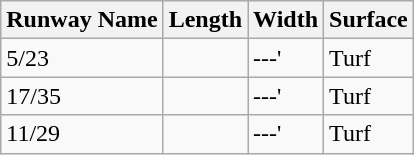<table class="wikitable">
<tr>
<th>Runway Name</th>
<th>Length</th>
<th>Width</th>
<th>Surface</th>
</tr>
<tr>
<td>5/23</td>
<td></td>
<td>---'</td>
<td>Turf</td>
</tr>
<tr>
<td>17/35</td>
<td></td>
<td>---'</td>
<td>Turf</td>
</tr>
<tr>
<td>11/29</td>
<td></td>
<td>---'</td>
<td>Turf</td>
</tr>
</table>
